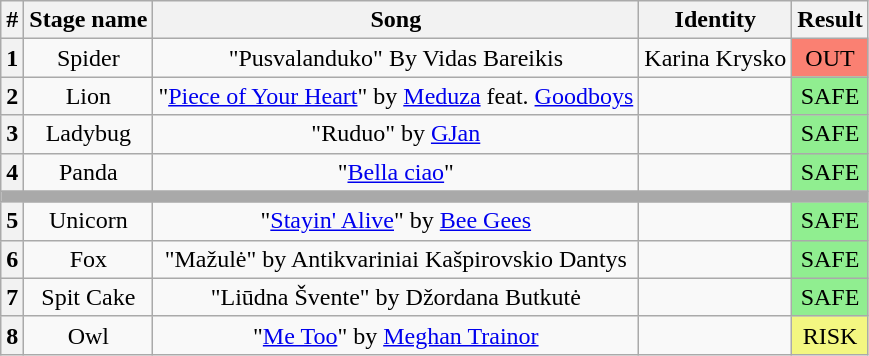<table class="wikitable plainrowheaders" style="text-align: center;">
<tr>
<th>#</th>
<th>Stage name</th>
<th>Song</th>
<th>Identity</th>
<th>Result</th>
</tr>
<tr>
<th>1</th>
<td>Spider</td>
<td>"Pusvalanduko" By Vidas Bareikis</td>
<td>Karina Krysko</td>
<td bgcolor=salmon>OUT</td>
</tr>
<tr>
<th>2</th>
<td>Lion</td>
<td>"<a href='#'>Piece of Your Heart</a>" by <a href='#'>Meduza</a> feat. <a href='#'>Goodboys</a></td>
<td></td>
<td bgcolor="lightgreen">SAFE</td>
</tr>
<tr>
<th>3</th>
<td>Ladybug</td>
<td>"Ruduo" by <a href='#'>GJan</a></td>
<td></td>
<td bgcolor="lightgreen">SAFE</td>
</tr>
<tr>
<th>4</th>
<td>Panda</td>
<td>"<a href='#'>Bella ciao</a>"</td>
<td></td>
<td bgcolor="lightgreen">SAFE</td>
</tr>
<tr>
<td colspan="5" style="background:darkgray"></td>
</tr>
<tr>
<th>5</th>
<td>Unicorn</td>
<td>"<a href='#'>Stayin' Alive</a>" by <a href='#'>Bee Gees</a></td>
<td></td>
<td bgcolor="lightgreen">SAFE</td>
</tr>
<tr>
<th>6</th>
<td>Fox</td>
<td>"Mažulė" by Antikvariniai Kašpirovskio Dantys</td>
<td></td>
<td bgcolor="lightgreen">SAFE</td>
</tr>
<tr>
<th>7</th>
<td>Spit Cake</td>
<td>"Liūdna Švente" by Džordana Butkutė</td>
<td></td>
<td bgcolor="lightgreen">SAFE</td>
</tr>
<tr>
<th>8</th>
<td>Owl</td>
<td>"<a href='#'>Me Too</a>" by <a href='#'>Meghan Trainor</a></td>
<td></td>
<td bgcolor="#F3F781">RISK</td>
</tr>
</table>
